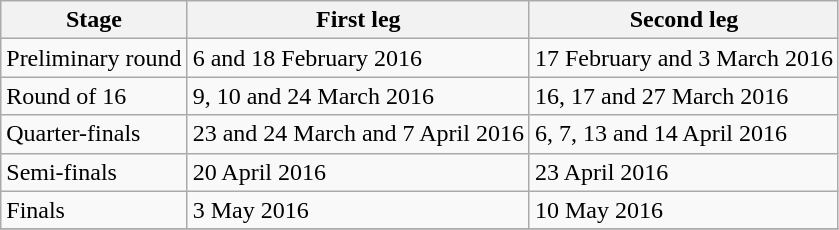<table class="wikitable">
<tr>
<th>Stage</th>
<th>First leg</th>
<th>Second leg</th>
</tr>
<tr>
<td>Preliminary round</td>
<td>6 and 18 February 2016</td>
<td>17 February and 3 March 2016</td>
</tr>
<tr>
<td>Round of 16</td>
<td>9, 10 and 24 March 2016</td>
<td>16, 17 and 27 March 2016</td>
</tr>
<tr>
<td>Quarter-finals</td>
<td>23 and 24 March and 7 April 2016</td>
<td>6, 7, 13 and 14 April 2016</td>
</tr>
<tr>
<td>Semi-finals</td>
<td>20 April 2016</td>
<td>23 April 2016</td>
</tr>
<tr>
<td>Finals</td>
<td>3 May 2016</td>
<td>10 May 2016</td>
</tr>
<tr>
</tr>
</table>
